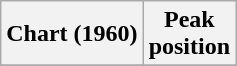<table class="wikitable sortable plainrowheaders" style="text-align:center">
<tr>
<th scope="col">Chart (1960)</th>
<th scope="col">Peak<br>position</th>
</tr>
<tr>
</tr>
</table>
